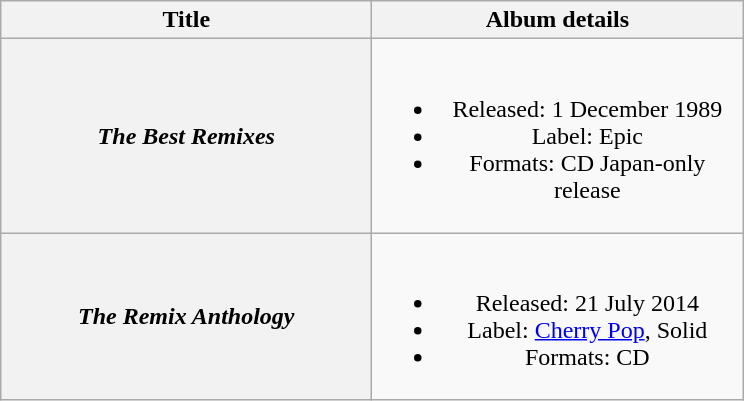<table class="wikitable plainrowheaders" style="text-align:center;">
<tr>
<th scope="col" style="width:15em;">Title</th>
<th scope="col" style="width:15em;">Album details</th>
</tr>
<tr>
<th scope="row"><em>The Best Remixes</em></th>
<td><br><ul><li>Released: 1 December 1989</li><li>Label: Epic</li><li>Formats: CD Japan-only release</li></ul></td>
</tr>
<tr>
<th scope="row"><em>The Remix Anthology</em></th>
<td><br><ul><li>Released: 21 July 2014</li><li>Label: <a href='#'>Cherry Pop</a>, Solid</li><li>Formats: CD</li></ul></td>
</tr>
</table>
